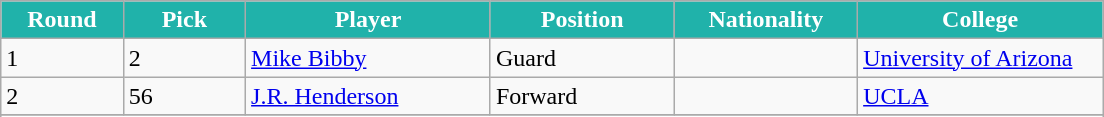<table class="wikitable sortable sortable">
<tr>
<th style="background:#20B2AA; color:#FFFFFF" width="10%">Round</th>
<th style="background:#20B2AA; color:#FFFFFF" width="10%">Pick</th>
<th style="background:#20B2AA; color:#FFFFFF" width="20%">Player</th>
<th style="background:#20B2AA; color:#FFFFFF" width="15%">Position</th>
<th style="background:#20B2AA; color:#FFFFFF" width="15%">Nationality</th>
<th style="background:#20B2AA; color:#FFFFFF" width="20%">College</th>
</tr>
<tr>
<td>1</td>
<td>2</td>
<td><a href='#'>Mike Bibby</a></td>
<td>Guard</td>
<td></td>
<td><a href='#'>University of Arizona</a></td>
</tr>
<tr>
<td>2</td>
<td>56</td>
<td><a href='#'>J.R. Henderson</a></td>
<td>Forward</td>
<td></td>
<td><a href='#'>UCLA</a></td>
</tr>
<tr>
</tr>
<tr>
</tr>
</table>
